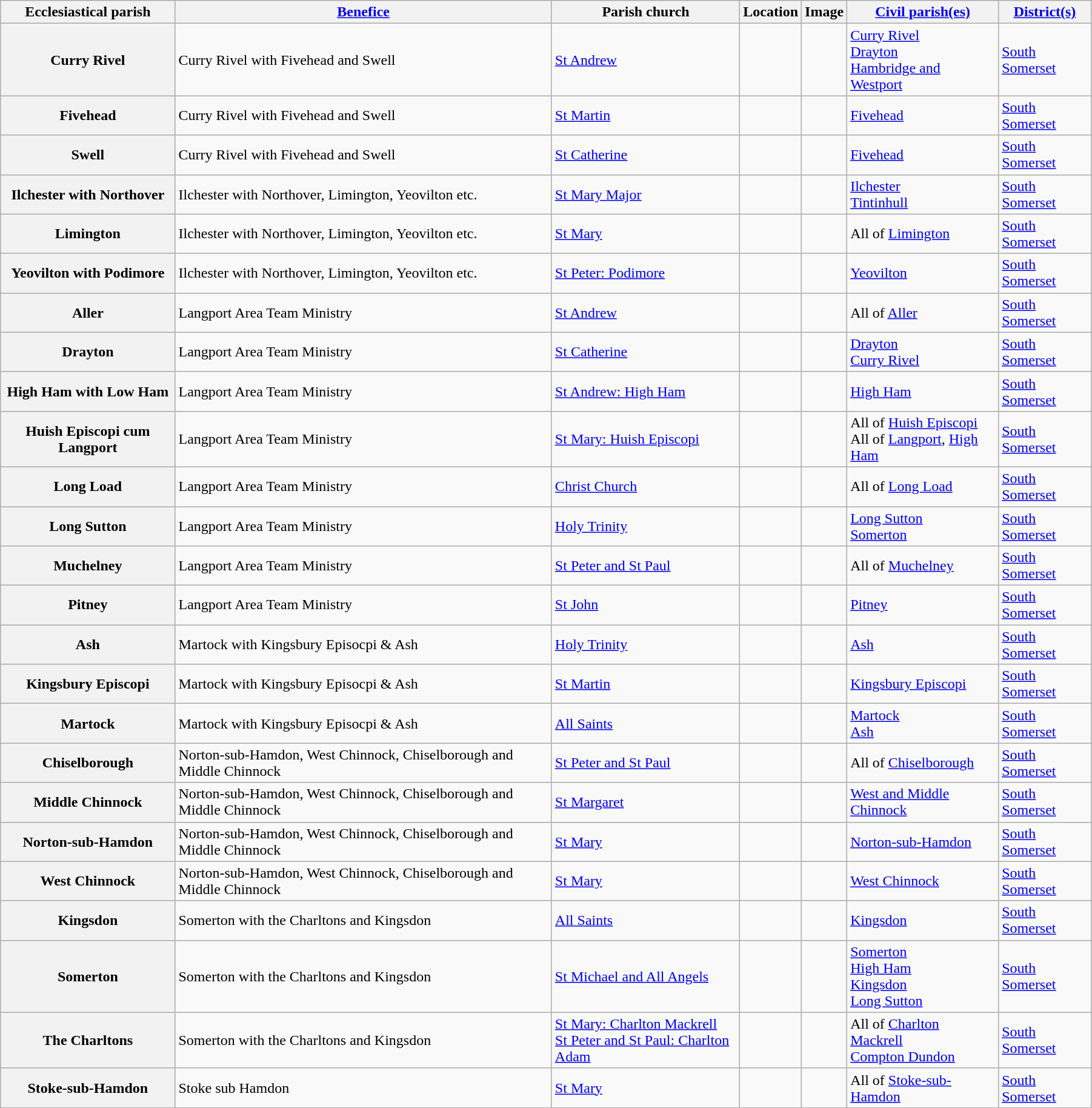<table class="wikitable sortable" style="width:95%;">
<tr>
<th scope="col">Ecclesiastical parish</th>
<th scope="col"><a href='#'>Benefice</a></th>
<th scope="col">Parish church</th>
<th scope="col">Location</th>
<th scope="col" class="unsortable">Image</th>
<th scope="col"><a href='#'>Civil parish(es)</a></th>
<th scope="col"><a href='#'>District(s)</a></th>
</tr>
<tr>
<th scope="row">Curry Rivel</th>
<td>Curry Rivel with Fivehead and Swell</td>
<td><a href='#'>St Andrew</a></td>
<td><small></small></td>
<td></td>
<td><a href='#'>Curry Rivel</a><br> <a href='#'>Drayton</a><br> <a href='#'>Hambridge and Westport</a></td>
<td><a href='#'>South Somerset</a></td>
</tr>
<tr>
<th scope="row">Fivehead</th>
<td>Curry Rivel with Fivehead and Swell</td>
<td><a href='#'>St Martin</a></td>
<td><small></small></td>
<td></td>
<td><a href='#'>Fivehead</a></td>
<td><a href='#'>South Somerset</a></td>
</tr>
<tr>
<th scope="row">Swell</th>
<td>Curry Rivel with Fivehead and Swell</td>
<td><a href='#'>St Catherine</a></td>
<td><small></small></td>
<td></td>
<td><a href='#'>Fivehead</a></td>
<td><a href='#'>South Somerset</a></td>
</tr>
<tr>
<th scope="row">Ilchester with Northover</th>
<td>Ilchester with Northover, Limington, Yeovilton etc.</td>
<td><a href='#'>St Mary Major</a></td>
<td><small></small></td>
<td></td>
<td><a href='#'>Ilchester</a><br> <a href='#'>Tintinhull</a></td>
<td><a href='#'>South Somerset</a></td>
</tr>
<tr>
<th scope="row">Limington</th>
<td>Ilchester with Northover, Limington, Yeovilton etc.</td>
<td><a href='#'>St Mary</a></td>
<td><small></small></td>
<td></td>
<td>All of <a href='#'>Limington</a></td>
<td><a href='#'>South Somerset</a></td>
</tr>
<tr>
<th scope="row">Yeovilton with Podimore</th>
<td>Ilchester with Northover, Limington, Yeovilton etc.</td>
<td><a href='#'>St Peter: Podimore</a></td>
<td><small></small></td>
<td></td>
<td><a href='#'>Yeovilton</a></td>
<td><a href='#'>South Somerset</a></td>
</tr>
<tr>
<th scope="row">Aller</th>
<td>Langport Area Team Ministry</td>
<td><a href='#'>St Andrew</a></td>
<td><small></small></td>
<td></td>
<td>All of <a href='#'>Aller</a></td>
<td><a href='#'>South Somerset</a></td>
</tr>
<tr>
<th scope="row">Drayton</th>
<td>Langport Area Team Ministry</td>
<td><a href='#'>St Catherine</a></td>
<td><small></small></td>
<td></td>
<td><a href='#'>Drayton</a><br> <a href='#'>Curry Rivel</a></td>
<td><a href='#'>South Somerset</a></td>
</tr>
<tr>
<th scope="row">High Ham with Low Ham</th>
<td>Langport Area Team Ministry</td>
<td><a href='#'>St Andrew: High Ham</a></td>
<td><small></small></td>
<td></td>
<td><a href='#'>High Ham</a></td>
<td><a href='#'>South Somerset</a></td>
</tr>
<tr>
<th scope="row">Huish Episcopi cum Langport</th>
<td>Langport Area Team Ministry</td>
<td><a href='#'>St Mary: Huish Episcopi</a></td>
<td><small></small></td>
<td></td>
<td>All of <a href='#'>Huish Episcopi</a><br>All of <a href='#'>Langport</a>, <a href='#'>High Ham</a></td>
<td><a href='#'>South Somerset</a></td>
</tr>
<tr>
<th scope="row">Long Load</th>
<td>Langport Area Team Ministry</td>
<td><a href='#'>Christ Church</a></td>
<td><small></small></td>
<td></td>
<td>All of <a href='#'>Long Load</a></td>
<td><a href='#'>South Somerset</a></td>
</tr>
<tr>
<th scope="row">Long Sutton</th>
<td>Langport Area Team Ministry</td>
<td><a href='#'>Holy Trinity</a></td>
<td><small></small></td>
<td></td>
<td><a href='#'>Long Sutton</a><br> <a href='#'>Somerton</a></td>
<td><a href='#'>South Somerset</a></td>
</tr>
<tr>
<th scope="row">Muchelney</th>
<td>Langport Area Team Ministry</td>
<td><a href='#'>St Peter and St Paul</a></td>
<td><small></small></td>
<td></td>
<td>All of <a href='#'>Muchelney</a></td>
<td><a href='#'>South Somerset</a></td>
</tr>
<tr>
<th scope="row">Pitney</th>
<td>Langport Area Team Ministry</td>
<td><a href='#'>St John</a></td>
<td><small></small></td>
<td></td>
<td><a href='#'>Pitney</a></td>
<td><a href='#'>South Somerset</a></td>
</tr>
<tr>
<th scope="row">Ash</th>
<td>Martock with Kingsbury Episocpi & Ash</td>
<td><a href='#'>Holy Trinity</a></td>
<td><small></small></td>
<td></td>
<td><a href='#'>Ash</a></td>
<td><a href='#'>South Somerset</a></td>
</tr>
<tr>
<th scope="row">Kingsbury Episcopi</th>
<td>Martock with Kingsbury Episocpi & Ash</td>
<td><a href='#'>St Martin</a></td>
<td><small></small></td>
<td></td>
<td><a href='#'>Kingsbury Episcopi</a></td>
<td><a href='#'>South Somerset</a></td>
</tr>
<tr>
<th scope="row">Martock</th>
<td>Martock with Kingsbury Episocpi & Ash</td>
<td><a href='#'>All Saints</a></td>
<td><small></small></td>
<td></td>
<td><a href='#'>Martock</a><br> <a href='#'>Ash</a></td>
<td><a href='#'>South Somerset</a></td>
</tr>
<tr>
<th scope="row">Chiselborough</th>
<td>Norton-sub-Hamdon, West Chinnock, Chiselborough and Middle Chinnock</td>
<td><a href='#'>St Peter and St Paul</a></td>
<td><small></small></td>
<td></td>
<td>All of <a href='#'>Chiselborough</a></td>
<td><a href='#'>South Somerset</a></td>
</tr>
<tr>
<th scope="row">Middle Chinnock</th>
<td>Norton-sub-Hamdon, West Chinnock, Chiselborough and Middle Chinnock</td>
<td><a href='#'>St Margaret</a></td>
<td><small></small></td>
<td></td>
<td><a href='#'>West and Middle Chinnock</a></td>
<td><a href='#'>South Somerset</a></td>
</tr>
<tr>
<th scope="row">Norton-sub-Hamdon</th>
<td>Norton-sub-Hamdon, West Chinnock, Chiselborough and Middle Chinnock</td>
<td><a href='#'>St Mary</a></td>
<td><small></small></td>
<td></td>
<td><a href='#'>Norton-sub-Hamdon</a></td>
<td><a href='#'>South Somerset</a></td>
</tr>
<tr>
<th scope="row">West Chinnock</th>
<td>Norton-sub-Hamdon, West Chinnock, Chiselborough and Middle Chinnock</td>
<td><a href='#'>St Mary</a></td>
<td><small></small></td>
<td></td>
<td><a href='#'>West Chinnock</a></td>
<td><a href='#'>South Somerset</a></td>
</tr>
<tr>
<th scope="row">Kingsdon</th>
<td>Somerton with the Charltons and Kingsdon</td>
<td><a href='#'>All Saints</a></td>
<td><small></small></td>
<td></td>
<td><a href='#'>Kingsdon</a></td>
<td><a href='#'>South Somerset</a></td>
</tr>
<tr>
<th scope="row">Somerton</th>
<td>Somerton with the Charltons and Kingsdon</td>
<td><a href='#'>St Michael and All Angels</a></td>
<td><small></small></td>
<td></td>
<td><a href='#'>Somerton</a><br> <a href='#'>High Ham</a><br> <a href='#'>Kingsdon</a><br> <a href='#'>Long Sutton</a></td>
<td><a href='#'>South Somerset</a></td>
</tr>
<tr>
<th scope="row">The Charltons</th>
<td>Somerton with the Charltons and Kingsdon</td>
<td><a href='#'>St Mary: Charlton Mackrell</a> <br> <a href='#'>St Peter and St Paul: Charlton Adam</a></td>
<td><small></small></td>
<td></td>
<td>All of <a href='#'>Charlton Mackrell</a><br> <a href='#'>Compton Dundon</a></td>
<td><a href='#'>South Somerset</a></td>
</tr>
<tr>
<th scope="row">Stoke-sub-Hamdon</th>
<td>Stoke sub Hamdon</td>
<td><a href='#'>St Mary</a></td>
<td><small></small></td>
<td></td>
<td>All of <a href='#'>Stoke-sub-Hamdon</a></td>
<td><a href='#'>South Somerset</a></td>
</tr>
</table>
